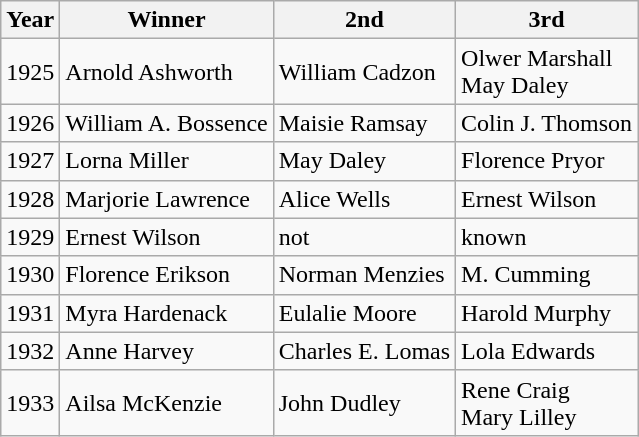<table class="wikitable">
<tr>
<th>Year</th>
<th>Winner</th>
<th>2nd</th>
<th>3rd</th>
</tr>
<tr>
<td>1925</td>
<td>Arnold Ashworth</td>
<td>William Cadzon</td>
<td>Olwer Marshall<br>May Daley</td>
</tr>
<tr>
<td>1926</td>
<td>William A. Bossence</td>
<td>Maisie Ramsay</td>
<td>Colin J. Thomson</td>
</tr>
<tr>
<td>1927</td>
<td>Lorna Miller</td>
<td>May Daley</td>
<td>Florence Pryor</td>
</tr>
<tr>
<td>1928</td>
<td>Marjorie Lawrence</td>
<td>Alice Wells</td>
<td>Ernest Wilson</td>
</tr>
<tr>
<td>1929</td>
<td>Ernest Wilson</td>
<td>not</td>
<td>known</td>
</tr>
<tr>
<td>1930</td>
<td>Florence Erikson</td>
<td>Norman Menzies</td>
<td>M. Cumming</td>
</tr>
<tr>
<td>1931</td>
<td>Myra Hardenack</td>
<td>Eulalie Moore</td>
<td>Harold Murphy</td>
</tr>
<tr>
<td>1932</td>
<td>Anne Harvey</td>
<td>Charles E. Lomas</td>
<td>Lola Edwards</td>
</tr>
<tr>
<td>1933</td>
<td>Ailsa McKenzie</td>
<td>John Dudley</td>
<td>Rene Craig<br>Mary Lilley</td>
</tr>
</table>
